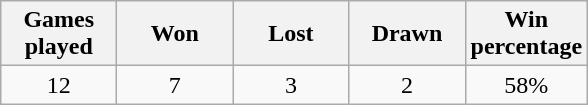<table class="wikitable" style="text-align:center">
<tr>
<th width="70">Games played</th>
<th width="70">Won</th>
<th width="70">Lost</th>
<th width="70">Drawn</th>
<th width="70">Win percentage</th>
</tr>
<tr>
<td>12</td>
<td>7</td>
<td>3</td>
<td>2</td>
<td>58%</td>
</tr>
</table>
